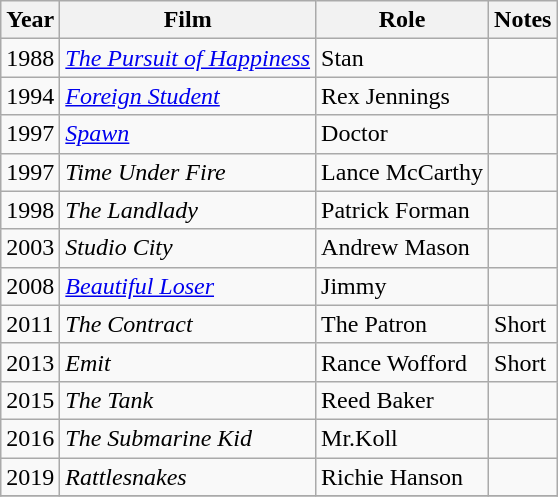<table class="wikitable sortable">
<tr>
<th>Year</th>
<th>Film</th>
<th>Role</th>
<th class="unsortable">Notes</th>
</tr>
<tr>
<td>1988</td>
<td><em><a href='#'>The Pursuit of Happiness</a></em></td>
<td>Stan</td>
<td></td>
</tr>
<tr>
<td>1994</td>
<td><em><a href='#'>Foreign Student</a></em></td>
<td>Rex Jennings</td>
<td></td>
</tr>
<tr>
<td>1997</td>
<td><em><a href='#'>Spawn</a></em></td>
<td>Doctor</td>
<td></td>
</tr>
<tr>
<td>1997</td>
<td><em>Time Under Fire</em></td>
<td>Lance McCarthy</td>
<td></td>
</tr>
<tr>
<td>1998</td>
<td><em>The Landlady</em></td>
<td>Patrick Forman</td>
<td></td>
</tr>
<tr>
<td>2003</td>
<td><em>Studio City</em></td>
<td>Andrew Mason</td>
<td></td>
</tr>
<tr>
<td>2008</td>
<td><em><a href='#'>Beautiful Loser</a></em></td>
<td>Jimmy</td>
<td></td>
</tr>
<tr>
<td>2011</td>
<td><em>The Contract</em></td>
<td>The Patron</td>
<td>Short</td>
</tr>
<tr>
<td>2013</td>
<td><em>Emit</em></td>
<td>Rance Wofford</td>
<td>Short</td>
</tr>
<tr>
<td>2015</td>
<td><em>The Tank</em></td>
<td>Reed Baker</td>
<td></td>
</tr>
<tr>
<td>2016</td>
<td><em>The Submarine Kid</em></td>
<td>Mr.Koll</td>
<td></td>
</tr>
<tr>
<td>2019</td>
<td><em>Rattlesnakes</em></td>
<td>Richie Hanson</td>
<td></td>
</tr>
<tr>
</tr>
</table>
